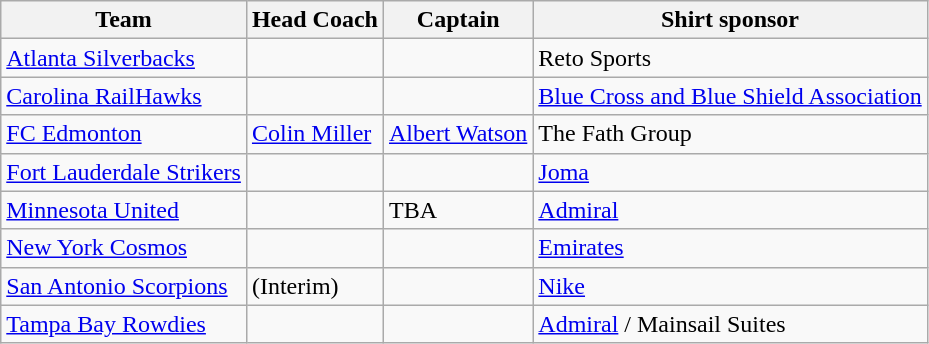<table class="wikitable sortable" style="text-align: left;">
<tr>
<th>Team</th>
<th>Head Coach</th>
<th>Captain</th>
<th>Shirt sponsor</th>
</tr>
<tr>
<td><a href='#'>Atlanta Silverbacks</a></td>
<td> </td>
<td> </td>
<td>Reto Sports</td>
</tr>
<tr>
<td><a href='#'>Carolina RailHawks</a></td>
<td> </td>
<td> </td>
<td><a href='#'>Blue Cross and Blue Shield Association</a></td>
</tr>
<tr>
<td><a href='#'>FC Edmonton</a></td>
<td> <a href='#'>Colin Miller</a></td>
<td> <a href='#'>Albert Watson</a></td>
<td>The Fath Group</td>
</tr>
<tr>
<td><a href='#'>Fort Lauderdale Strikers</a></td>
<td> </td>
<td> </td>
<td><a href='#'>Joma</a></td>
</tr>
<tr>
<td><a href='#'>Minnesota United</a></td>
<td> </td>
<td>TBA</td>
<td><a href='#'>Admiral</a></td>
</tr>
<tr>
<td><a href='#'>New York Cosmos</a></td>
<td> </td>
<td> </td>
<td><a href='#'>Emirates</a></td>
</tr>
<tr>
<td><a href='#'>San Antonio Scorpions</a></td>
<td>  (Interim)</td>
<td> </td>
<td><a href='#'>Nike</a></td>
</tr>
<tr>
<td><a href='#'>Tampa Bay Rowdies</a></td>
<td> </td>
<td> </td>
<td><a href='#'>Admiral</a> / Mainsail Suites</td>
</tr>
</table>
